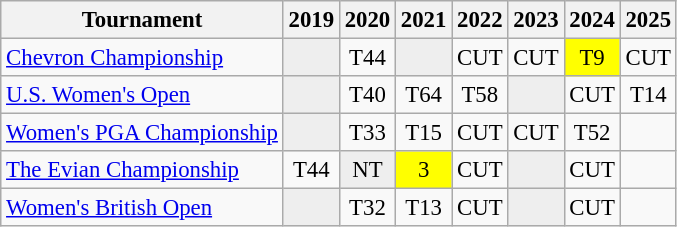<table class="wikitable" style="font-size:95%;text-align:center;">
<tr>
<th>Tournament</th>
<th>2019</th>
<th>2020</th>
<th>2021</th>
<th>2022</th>
<th>2023</th>
<th>2024</th>
<th>2025</th>
</tr>
<tr>
<td align=left><a href='#'>Chevron Championship</a></td>
<td style="background:#eeeeee;"></td>
<td>T44</td>
<td style="background:#eeeeee;"></td>
<td>CUT</td>
<td>CUT</td>
<td style="background:yellow;">T9</td>
<td>CUT</td>
</tr>
<tr>
<td align=left><a href='#'>U.S. Women's Open</a></td>
<td style="background:#eeeeee;"></td>
<td>T40</td>
<td>T64</td>
<td>T58</td>
<td style="background:#eeeeee;"></td>
<td>CUT</td>
<td>T14</td>
</tr>
<tr>
<td align=left><a href='#'>Women's PGA Championship</a></td>
<td style="background:#eeeeee;"></td>
<td>T33</td>
<td>T15</td>
<td>CUT</td>
<td>CUT</td>
<td>T52</td>
<td></td>
</tr>
<tr>
<td align=left><a href='#'>The Evian Championship</a></td>
<td>T44</td>
<td style="background:#eeeeee;">NT</td>
<td style="background:yellow;">3</td>
<td>CUT</td>
<td style="background:#eeeeee;"></td>
<td>CUT</td>
<td></td>
</tr>
<tr>
<td align=left><a href='#'>Women's British Open</a></td>
<td style="background:#eeeeee;"></td>
<td>T32</td>
<td>T13</td>
<td>CUT</td>
<td style="background:#eeeeee;"></td>
<td>CUT</td>
<td></td>
</tr>
</table>
